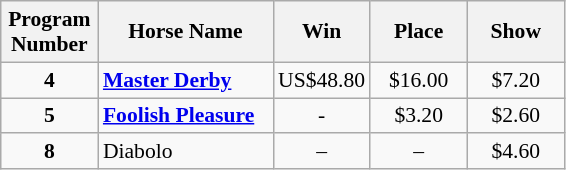<table class="wikitable sortable" style="font-size:90%">
<tr>
<th width="58px">Program <br> Number</th>
<th width="110px">Horse Name <br></th>
<th width="58px">Win <br></th>
<th width="58px">Place <br></th>
<th width="58px">Show <br></th>
</tr>
<tr>
<td align=center><strong>4</strong></td>
<td><strong><a href='#'>Master Derby</a></strong></td>
<td align=center>US$48.80</td>
<td align=center>$16.00</td>
<td align=center>$7.20</td>
</tr>
<tr>
<td align=center><strong>5</strong></td>
<td><strong><a href='#'>Foolish Pleasure</a></strong></td>
<td align=center>-</td>
<td align=center>$3.20</td>
<td align=center>$2.60</td>
</tr>
<tr>
<td align=center><strong>8</strong></td>
<td>Diabolo</td>
<td align=center>–</td>
<td align=center>–</td>
<td align=center>$4.60</td>
</tr>
</table>
